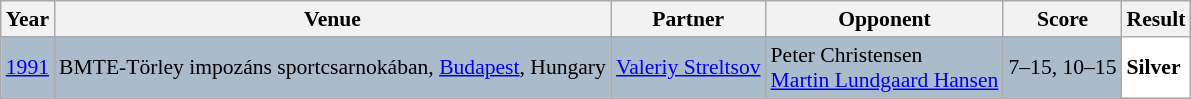<table class="sortable wikitable" style="font-size: 90%;">
<tr>
<th>Year</th>
<th>Venue</th>
<th>Partner</th>
<th>Opponent</th>
<th>Score</th>
<th>Result</th>
</tr>
<tr style="background:#AABBCC">
<td align="center"><a href='#'>1991</a></td>
<td align="left">BMTE-Törley impozáns sportcsarnokában, <a href='#'>Budapest</a>, Hungary</td>
<td align="left"> <a href='#'>Valeriy Streltsov</a></td>
<td align="left"> Peter Christensen<br> <a href='#'>Martin Lundgaard Hansen</a></td>
<td align="left">7–15, 10–15</td>
<td style="text-align:left; background:white"> <strong>Silver</strong></td>
</tr>
</table>
